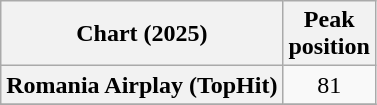<table class="wikitable plainrowheaders" style="text-align:center">
<tr>
<th scope="col">Chart (2025)</th>
<th scope="col">Peak<br>position</th>
</tr>
<tr>
<th scope="row">Romania Airplay (TopHit)</th>
<td>81</td>
</tr>
<tr>
</tr>
</table>
